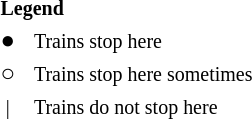<table>
<tr>
<th style="text-align:left; background:transparent; " colspan="2"><small>Legend</small></th>
</tr>
<tr>
<td style="text-align:center; background:transparent; padding-right:0.6em;">●</td>
<td><small>Trains stop here</small></td>
</tr>
<tr>
<td style="text-align:center; background:transparent; padding-right:0.6em;">○</td>
<td><small>Trains stop here sometimes</small></td>
</tr>
<tr>
<td style="text-align:center; backgroundtransparent; padding-right:0.6em;"><small>|</small></td>
<td><small>Trains do not stop here</small></td>
</tr>
</table>
